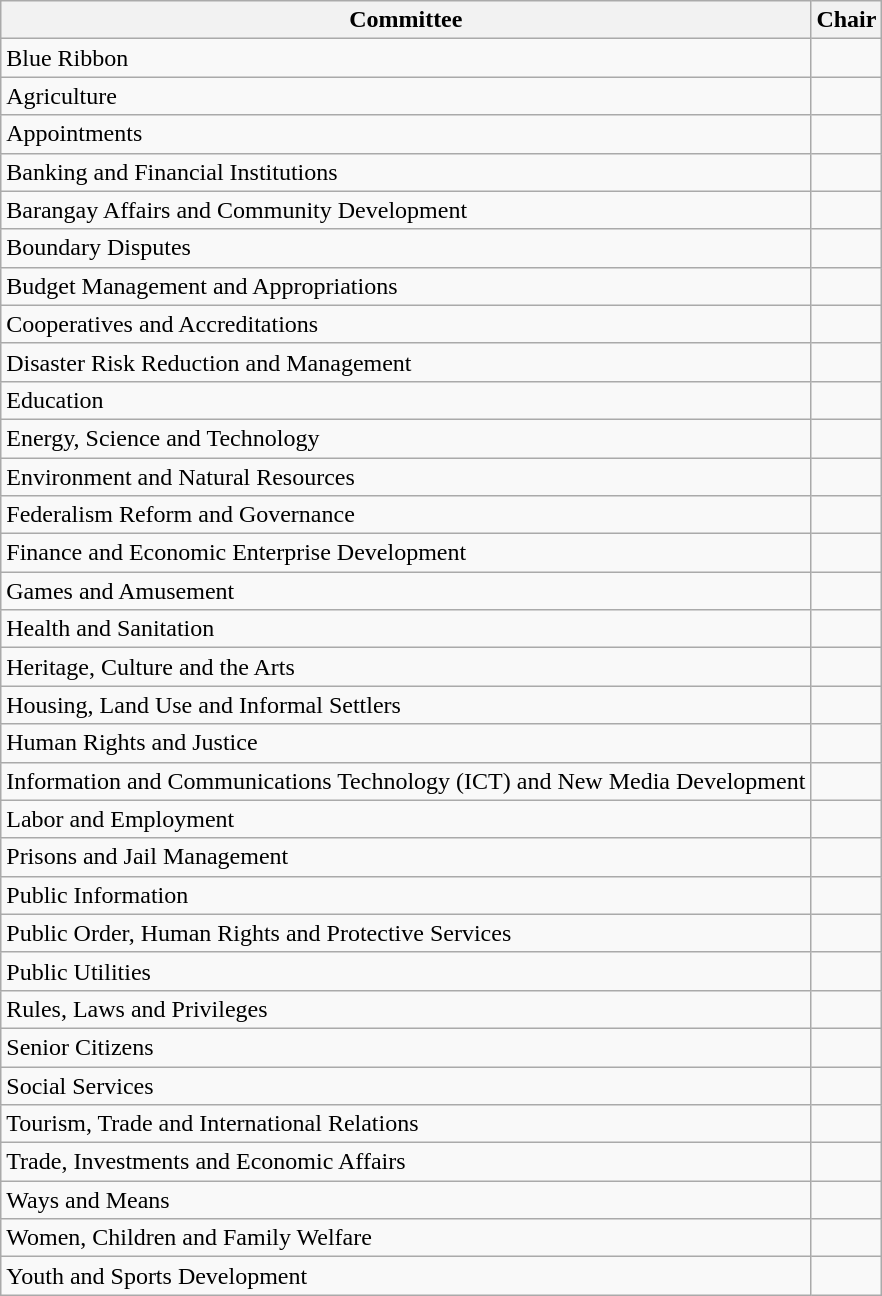<table class="wikitable sortable">
<tr>
<th>Committee</th>
<th>Chair</th>
</tr>
<tr>
<td>Blue Ribbon</td>
<td></td>
</tr>
<tr>
<td>Agriculture</td>
<td></td>
</tr>
<tr>
<td>Appointments</td>
<td></td>
</tr>
<tr>
<td>Banking and Financial Institutions</td>
<td></td>
</tr>
<tr>
<td>Barangay Affairs and Community Development</td>
<td></td>
</tr>
<tr>
<td>Boundary Disputes</td>
<td></td>
</tr>
<tr>
<td>Budget Management and Appropriations</td>
<td></td>
</tr>
<tr>
<td>Cooperatives and Accreditations</td>
<td></td>
</tr>
<tr>
<td>Disaster Risk Reduction and Management</td>
<td></td>
</tr>
<tr>
<td>Education</td>
<td></td>
</tr>
<tr>
<td>Energy, Science and Technology</td>
<td></td>
</tr>
<tr>
<td>Environment and Natural Resources</td>
<td></td>
</tr>
<tr>
<td>Federalism Reform and Governance</td>
<td></td>
</tr>
<tr>
<td>Finance and Economic Enterprise Development</td>
<td></td>
</tr>
<tr>
<td>Games and Amusement</td>
<td></td>
</tr>
<tr>
<td>Health and Sanitation</td>
<td></td>
</tr>
<tr>
<td>Heritage, Culture and the Arts</td>
<td></td>
</tr>
<tr>
<td>Housing, Land Use and Informal Settlers</td>
<td></td>
</tr>
<tr>
<td>Human Rights and Justice</td>
<td></td>
</tr>
<tr>
<td>Information and Communications Technology (ICT) and New Media Development</td>
<td></td>
</tr>
<tr>
<td>Labor and Employment</td>
<td></td>
</tr>
<tr>
<td>Prisons and Jail Management</td>
<td></td>
</tr>
<tr>
<td>Public Information</td>
<td></td>
</tr>
<tr>
<td>Public Order, Human Rights and Protective Services</td>
<td></td>
</tr>
<tr>
<td>Public Utilities</td>
<td></td>
</tr>
<tr>
<td>Rules, Laws and Privileges</td>
<td></td>
</tr>
<tr>
<td>Senior Citizens</td>
<td></td>
</tr>
<tr>
<td>Social Services</td>
<td></td>
</tr>
<tr>
<td>Tourism, Trade and International Relations</td>
<td></td>
</tr>
<tr>
<td>Trade, Investments and Economic Affairs</td>
<td></td>
</tr>
<tr>
<td>Ways and Means</td>
<td></td>
</tr>
<tr>
<td>Women, Children and Family Welfare</td>
<td></td>
</tr>
<tr>
<td>Youth and Sports Development</td>
<td></td>
</tr>
</table>
